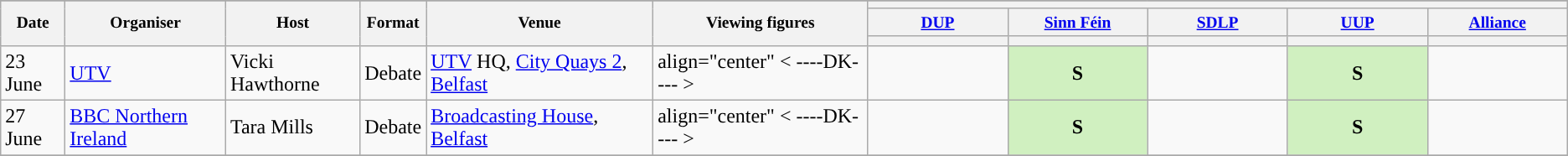<table class="wikitable sortable">
<tr>
</tr>
<tr style="font-size:small;">
<th rowspan="3">Date</th>
<th rowspan="3">Organiser</th>
<th rowspan="3">Host</th>
<th rowspan="3">Format</th>
<th rowspan="3">Venue</th>
<th rowspan="3">Viewing figures<br></th>
<th colspan="13" scope="col"></th>
</tr>
<tr style="font-size:small;">
<th scope="col"><a href='#'>DUP</a></th>
<th scope="col"><a href='#'>Sinn Féin</a></th>
<th scope="col"><a href='#'>SDLP</a></th>
<th scope="col"><a href='#'>UUP</a></th>
<th scope="col"><a href='#'>Alliance</a></th>
</tr>
<tr>
<th style="width:6.5em; background:"></th>
<th style="width:6.5em; background:"></th>
<th style="width:6.5em; background:"></th>
<th style="width:6.5em; background:"></th>
<th style="width:6.5em; background:"></th>
</tr>
<tr>
<td>23 June</td>
<td><a href='#'>UTV</a></td>
<td>Vicki Hawthorne</td>
<td>Debate</td>
<td><a href='#'>UTV</a> HQ, <a href='#'>City Quays 2</a>, <a href='#'>Belfast</a></td>
<td>align="center" < ----DK---- ></td>
<td></td>
<td style="background:#D0F0C0; color:black; text-align:center;"><strong>S</strong><br></td>
<td></td>
<td style="background:#D0F0C0; color:black; text-align:center;"><strong>S</strong><br></td>
<td></td>
</tr>
<tr>
<td>27 June</td>
<td><a href='#'>BBC Northern Ireland</a></td>
<td>Tara Mills</td>
<td>Debate</td>
<td><a href='#'>Broadcasting House</a>, <a href='#'>Belfast</a></td>
<td>align="center" < ----DK---- ></td>
<td></td>
<td style="background:#D0F0C0; color:black; text-align:center;"><strong>S</strong><br></td>
<td></td>
<td style="background:#D0F0C0; color:black; text-align:center;"><strong>S</strong><br></td>
<td></td>
</tr>
<tr>
</tr>
</table>
